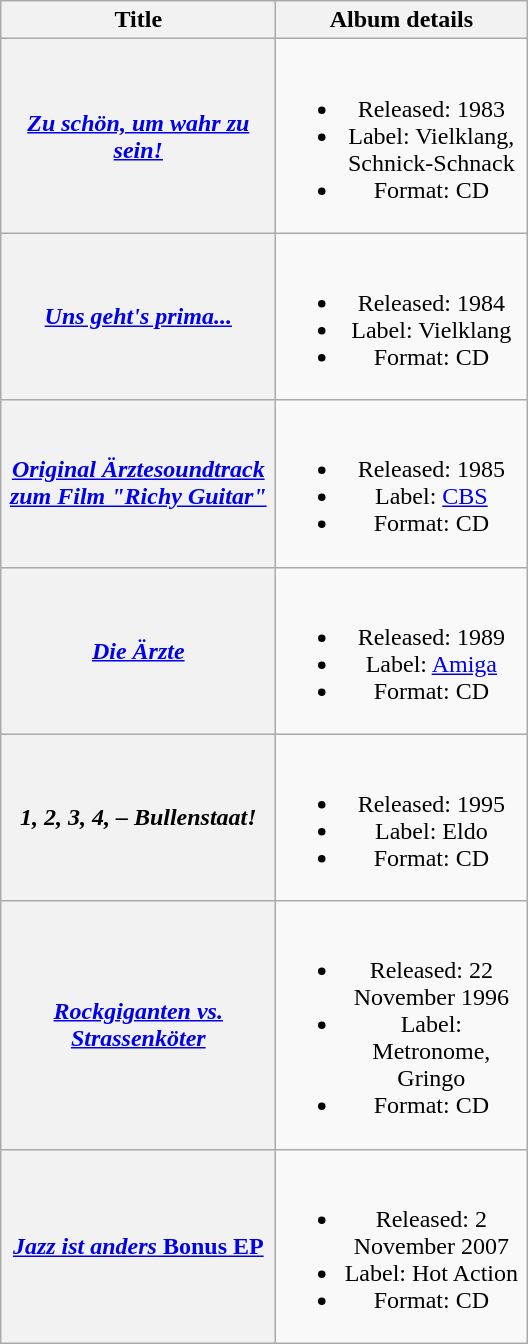<table class="wikitable plainrowheaders" style="text-align:center;">
<tr>
<th scope="col" style="width:11em;">Title</th>
<th scope="col" style="width:10em;">Album details</th>
</tr>
<tr>
<th scope="row"><em><a href='#'>Zu schön, um wahr zu sein!</a></em></th>
<td><br><ul><li>Released: 1983</li><li>Label: Vielklang, Schnick-Schnack</li><li>Format: CD</li></ul></td>
</tr>
<tr>
<th scope="row"><em><a href='#'>Uns geht's prima...</a></em></th>
<td><br><ul><li>Released: 1984</li><li>Label: Vielklang</li><li>Format: CD</li></ul></td>
</tr>
<tr>
<th scope="row"><em><a href='#'>Original Ärztesoundtrack zum Film "Richy Guitar"</a></em></th>
<td><br><ul><li>Released: 1985</li><li>Label: <a href='#'>CBS</a></li><li>Format: CD</li></ul></td>
</tr>
<tr>
<th scope="row"><em><a href='#'>Die Ärzte</a></em></th>
<td><br><ul><li>Released: 1989</li><li>Label: <a href='#'>Amiga</a></li><li>Format: CD</li></ul></td>
</tr>
<tr>
<th scope="row"><em>1, 2, 3, 4, – Bullenstaat!</em></th>
<td><br><ul><li>Released: 1995</li><li>Label: Eldo</li><li>Format: CD</li></ul></td>
</tr>
<tr>
<th scope="row"><em><a href='#'>Rockgiganten vs. Strassenköter</a></em></th>
<td><br><ul><li>Released: 22 November 1996</li><li>Label: Metronome, Gringo</li><li>Format: CD</li></ul></td>
</tr>
<tr>
<th scope="row"><a href='#'><em>Jazz ist anders</em> Bonus EP</a></th>
<td><br><ul><li>Released: 2 November 2007</li><li>Label: Hot Action</li><li>Format: CD</li></ul></td>
</tr>
</table>
